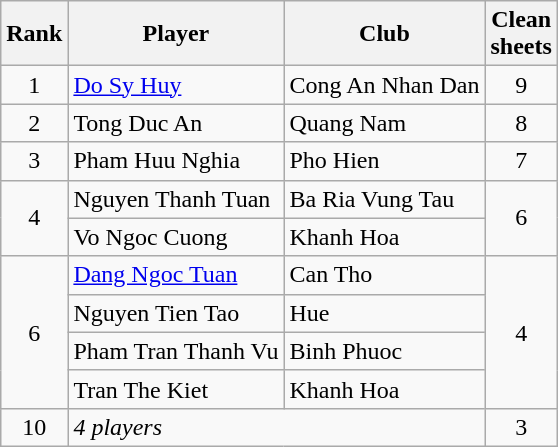<table class="wikitable" style="text-align:center">
<tr>
<th>Rank</th>
<th>Player</th>
<th>Club</th>
<th>Clean<br>sheets</th>
</tr>
<tr>
<td>1</td>
<td align="left"> <a href='#'>Do Sy Huy</a></td>
<td align="left">Cong An Nhan Dan</td>
<td>9</td>
</tr>
<tr>
<td>2</td>
<td align="left"> Tong Duc An</td>
<td align="left">Quang Nam</td>
<td>8</td>
</tr>
<tr>
<td>3</td>
<td align="left"> Pham Huu Nghia</td>
<td align="left">Pho Hien</td>
<td>7</td>
</tr>
<tr>
<td rowspan=2>4</td>
<td align="left"> Nguyen Thanh Tuan</td>
<td align="left">Ba Ria Vung Tau</td>
<td rowspan=2>6</td>
</tr>
<tr>
<td align="left"> Vo Ngoc Cuong</td>
<td align="left">Khanh Hoa</td>
</tr>
<tr>
<td rowspan=4>6</td>
<td align="left"> <a href='#'>Dang Ngoc Tuan</a></td>
<td align="left">Can Tho</td>
<td rowspan=4>4</td>
</tr>
<tr>
<td align="left"> Nguyen Tien Tao</td>
<td align="left">Hue</td>
</tr>
<tr>
<td align="left"> Pham Tran Thanh Vu</td>
<td align="left">Binh Phuoc</td>
</tr>
<tr>
<td align="left"> Tran The Kiet</td>
<td align="left">Khanh Hoa</td>
</tr>
<tr>
<td>10</td>
<td align="left" colspan="2"><em>4 players</em></td>
<td>3</td>
</tr>
</table>
